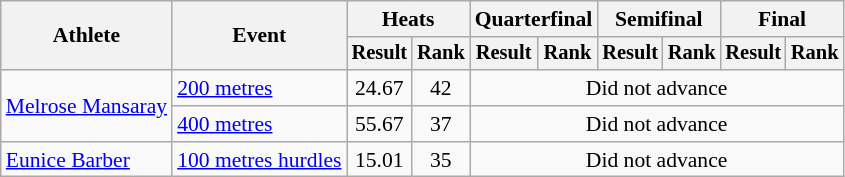<table class="wikitable" style="font-size:90%">
<tr>
<th rowspan="2">Athlete</th>
<th rowspan="2">Event</th>
<th colspan="2">Heats</th>
<th colspan="2">Quarterfinal</th>
<th colspan="2">Semifinal</th>
<th colspan="2">Final</th>
</tr>
<tr style="font-size:95%">
<th>Result</th>
<th>Rank</th>
<th>Result</th>
<th>Rank</th>
<th>Result</th>
<th>Rank</th>
<th>Result</th>
<th>Rank</th>
</tr>
<tr align=center>
<td align=left rowspan=2><a href='#'>Melrose Mansaray</a></td>
<td align=left><a href='#'>200 metres</a></td>
<td>24.67</td>
<td>42</td>
<td colspan=6>Did not advance</td>
</tr>
<tr align=center>
<td align=left><a href='#'>400 metres</a></td>
<td>55.67</td>
<td>37</td>
<td colspan=6>Did not advance</td>
</tr>
<tr align=center>
<td align=left><a href='#'>Eunice Barber</a></td>
<td align=left><a href='#'>100 metres hurdles</a></td>
<td>15.01</td>
<td>35</td>
<td colspan=6>Did not advance</td>
</tr>
</table>
